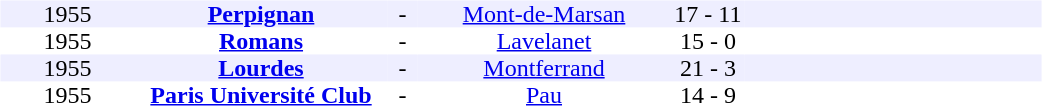<table width=700>
<tr>
<td width=700 valign=top><br><table border=0 cellspacing=0 cellpadding=0 style=font-size: 100%; border-collapse: collapse; width=100%>
<tr align=center bgcolor=#EEEEFF>
<td width=90>1955</td>
<td width=170><strong><a href='#'>Perpignan</a></strong></td>
<td width=20>-</td>
<td width=170><a href='#'>Mont-de-Marsan</a></td>
<td width=50>17 - 11</td>
<td width=200></td>
</tr>
<tr align=center bgcolor=#FFFFFF>
<td width=90>1955</td>
<td width=170><strong><a href='#'>Romans</a></strong></td>
<td width=20>-</td>
<td width=170><a href='#'>Lavelanet</a></td>
<td width=50>15 - 0</td>
<td width=200></td>
</tr>
<tr align=center bgcolor=#EEEEFF>
<td width=90>1955</td>
<td width=170><strong><a href='#'>Lourdes</a></strong></td>
<td width=20>-</td>
<td width=170><a href='#'>Montferrand</a></td>
<td width=50>21 - 3</td>
<td width=200></td>
</tr>
<tr align=center bgcolor=#FFFFFF>
<td width=90>1955</td>
<td width=170><strong><a href='#'>Paris Université Club</a></strong></td>
<td width=20>-</td>
<td width=170><a href='#'>Pau</a></td>
<td width=50>14 - 9</td>
<td width=200></td>
</tr>
</table>
</td>
</tr>
</table>
